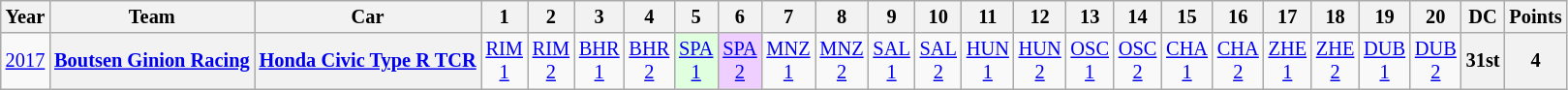<table class="wikitable" style="text-align:center; font-size:85%">
<tr>
<th>Year</th>
<th>Team</th>
<th>Car</th>
<th>1</th>
<th>2</th>
<th>3</th>
<th>4</th>
<th>5</th>
<th>6</th>
<th>7</th>
<th>8</th>
<th>9</th>
<th>10</th>
<th>11</th>
<th>12</th>
<th>13</th>
<th>14</th>
<th>15</th>
<th>16</th>
<th>17</th>
<th>18</th>
<th>19</th>
<th>20</th>
<th>DC</th>
<th>Points</th>
</tr>
<tr>
<td><a href='#'>2017</a></td>
<th nowrap><a href='#'>Boutsen Ginion Racing</a></th>
<th nowrap><a href='#'>Honda Civic Type R TCR</a></th>
<td><a href='#'>RIM<br>1</a></td>
<td><a href='#'>RIM<br>2</a></td>
<td><a href='#'>BHR<br>1</a></td>
<td><a href='#'>BHR<br>2</a></td>
<td style="background:#DFFFDF;"><a href='#'>SPA<br>1</a><br></td>
<td style="background:#EFCFFF;"><a href='#'>SPA<br>2</a><br></td>
<td><a href='#'>MNZ<br>1</a></td>
<td><a href='#'>MNZ<br>2</a></td>
<td><a href='#'>SAL<br>1</a></td>
<td><a href='#'>SAL<br>2</a></td>
<td><a href='#'>HUN<br>1</a></td>
<td><a href='#'>HUN<br>2</a></td>
<td><a href='#'>OSC<br>1</a></td>
<td><a href='#'>OSC<br>2</a></td>
<td><a href='#'>CHA<br>1</a></td>
<td><a href='#'>CHA<br>2</a></td>
<td><a href='#'>ZHE<br>1</a></td>
<td><a href='#'>ZHE<br>2</a></td>
<td><a href='#'>DUB<br>1</a></td>
<td><a href='#'>DUB<br>2</a></td>
<th>31st</th>
<th>4</th>
</tr>
</table>
